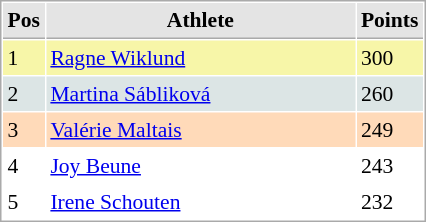<table cellspacing="1" cellpadding="3" style="border:1px solid #aaa; font-size:90%;">
<tr style="background:#e4e4e4;">
<th style="border-bottom:1px solid #aaa; width:10px;">Pos</th>
<th style="border-bottom:1px solid #aaa; width:200px;">Athlete</th>
<th style="border-bottom:1px solid #aaa; width:20px;">Points</th>
</tr>
<tr style="background:#f7f6a8;">
<td>1</td>
<td> <a href='#'>Ragne Wiklund</a></td>
<td>300</td>
</tr>
<tr style="background:#dce5e5;">
<td>2</td>
<td> <a href='#'>Martina Sábliková</a></td>
<td>260</td>
</tr>
<tr style="background:#ffdab9;">
<td>3</td>
<td> <a href='#'>Valérie Maltais</a></td>
<td>249</td>
</tr>
<tr>
<td>4</td>
<td> <a href='#'>Joy Beune</a></td>
<td>243</td>
</tr>
<tr>
<td>5</td>
<td> <a href='#'>Irene Schouten</a></td>
<td>232</td>
</tr>
</table>
